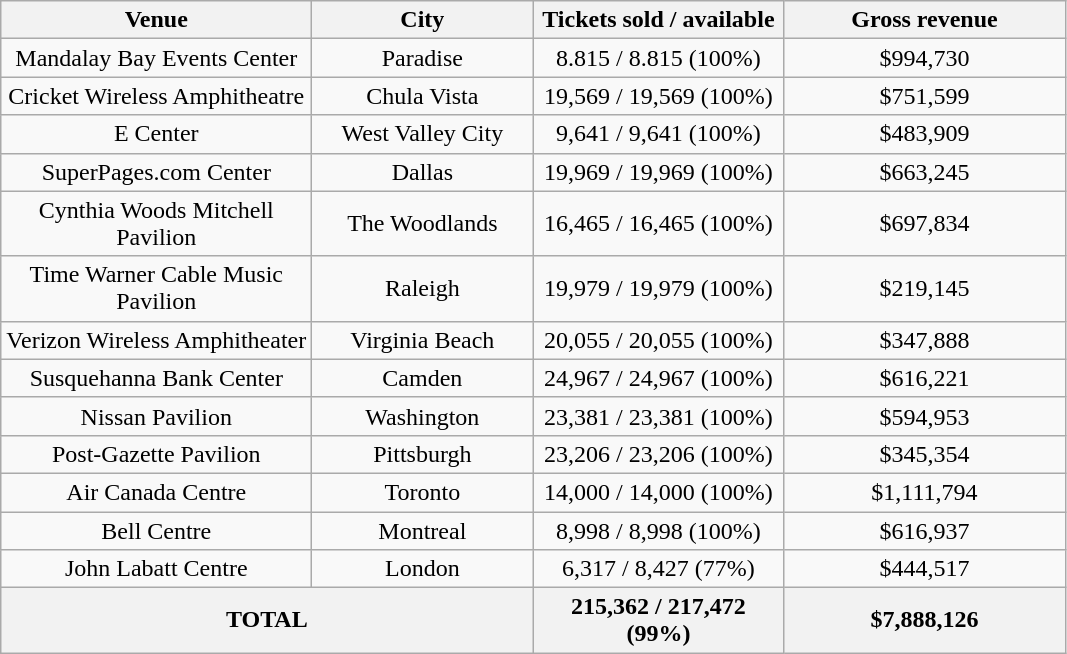<table class="wikitable" style="text-align:center">
<tr>
<th width="200">Venue</th>
<th width="140">City</th>
<th width="160">Tickets sold / available</th>
<th width="180">Gross revenue</th>
</tr>
<tr>
<td>Mandalay Bay Events Center</td>
<td>Paradise</td>
<td>8.815 / 8.815 (100%)</td>
<td>$994,730 </td>
</tr>
<tr>
<td>Cricket Wireless Amphitheatre</td>
<td>Chula Vista</td>
<td>19,569 / 19,569 (100%)</td>
<td>$751,599 </td>
</tr>
<tr>
<td>E Center</td>
<td>West Valley City</td>
<td>9,641 / 9,641 (100%)</td>
<td>$483,909 </td>
</tr>
<tr>
<td>SuperPages.com Center</td>
<td>Dallas</td>
<td>19,969 / 19,969 (100%)</td>
<td>$663,245</td>
</tr>
<tr>
<td>Cynthia Woods Mitchell Pavilion</td>
<td>The Woodlands</td>
<td>16,465 / 16,465 (100%)</td>
<td>$697,834 </td>
</tr>
<tr>
<td>Time Warner Cable Music Pavilion</td>
<td>Raleigh</td>
<td>19,979 / 19,979 (100%)</td>
<td>$219,145</td>
</tr>
<tr>
<td>Verizon Wireless Amphitheater</td>
<td>Virginia Beach</td>
<td>20,055 / 20,055 (100%)</td>
<td>$347,888</td>
</tr>
<tr>
<td>Susquehanna Bank Center</td>
<td>Camden</td>
<td>24,967 / 24,967 (100%)</td>
<td>$616,221</td>
</tr>
<tr>
<td>Nissan Pavilion</td>
<td>Washington</td>
<td>23,381 / 23,381 (100%)</td>
<td>$594,953</td>
</tr>
<tr>
<td>Post-Gazette Pavilion</td>
<td>Pittsburgh</td>
<td>23,206 / 23,206 (100%)</td>
<td>$345,354</td>
</tr>
<tr>
<td>Air Canada Centre</td>
<td>Toronto</td>
<td>14,000 / 14,000 (100%)</td>
<td>$1,111,794</td>
</tr>
<tr>
<td>Bell Centre</td>
<td>Montreal</td>
<td>8,998 / 8,998 (100%)</td>
<td>$616,937</td>
</tr>
<tr>
<td>John Labatt Centre</td>
<td>London</td>
<td>6,317 / 8,427 (77%)</td>
<td>$444,517</td>
</tr>
<tr>
<th colspan="2">TOTAL</th>
<th>215,362 / 217,472 (99%)</th>
<th>$7,888,126</th>
</tr>
</table>
